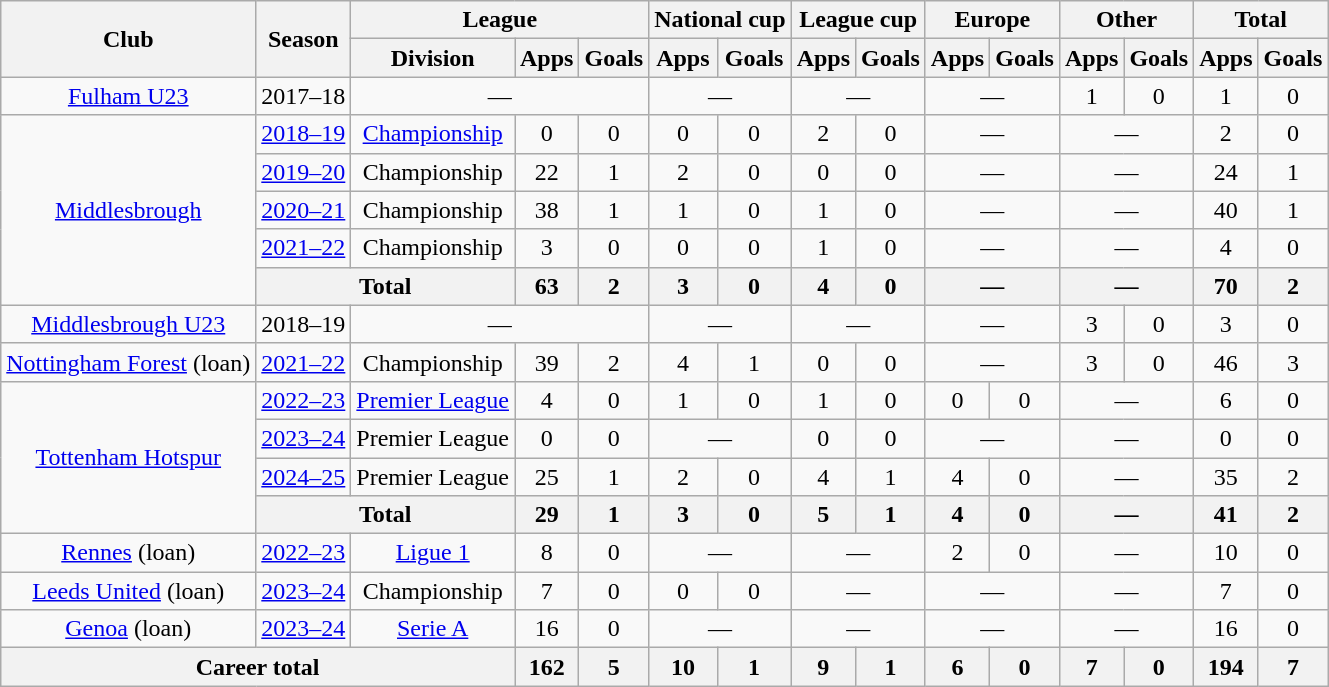<table class=wikitable style="text-align: center">
<tr>
<th rowspan=2>Club</th>
<th rowspan=2>Season</th>
<th colspan=3>League</th>
<th colspan=2>National cup</th>
<th colspan=2>League cup</th>
<th colspan=2>Europe</th>
<th colspan=2>Other</th>
<th colspan=2>Total</th>
</tr>
<tr>
<th>Division</th>
<th>Apps</th>
<th>Goals</th>
<th>Apps</th>
<th>Goals</th>
<th>Apps</th>
<th>Goals</th>
<th>Apps</th>
<th>Goals</th>
<th>Apps</th>
<th>Goals</th>
<th>Apps</th>
<th>Goals</th>
</tr>
<tr>
<td><a href='#'>Fulham U23</a></td>
<td>2017–18</td>
<td colspan=3>—</td>
<td colspan=2>—</td>
<td colspan=2>—</td>
<td colspan=2>—</td>
<td>1</td>
<td>0</td>
<td>1</td>
<td>0</td>
</tr>
<tr>
<td rowspan=5><a href='#'>Middlesbrough</a></td>
<td><a href='#'>2018–19</a></td>
<td><a href='#'>Championship</a></td>
<td>0</td>
<td>0</td>
<td>0</td>
<td>0</td>
<td>2</td>
<td>0</td>
<td colspan=2>—</td>
<td colspan=2>—</td>
<td>2</td>
<td>0</td>
</tr>
<tr>
<td><a href='#'>2019–20</a></td>
<td>Championship</td>
<td>22</td>
<td>1</td>
<td>2</td>
<td>0</td>
<td>0</td>
<td>0</td>
<td colspan=2>—</td>
<td colspan=2>—</td>
<td>24</td>
<td>1</td>
</tr>
<tr>
<td><a href='#'>2020–21</a></td>
<td>Championship</td>
<td>38</td>
<td>1</td>
<td>1</td>
<td>0</td>
<td>1</td>
<td>0</td>
<td colspan=2>—</td>
<td colspan=2>—</td>
<td>40</td>
<td>1</td>
</tr>
<tr>
<td><a href='#'>2021–22</a></td>
<td>Championship</td>
<td>3</td>
<td>0</td>
<td>0</td>
<td>0</td>
<td>1</td>
<td>0</td>
<td colspan=2>—</td>
<td colspan=2>—</td>
<td>4</td>
<td>0</td>
</tr>
<tr>
<th colspan=2>Total</th>
<th>63</th>
<th>2</th>
<th>3</th>
<th>0</th>
<th>4</th>
<th>0</th>
<th colspan=2>—</th>
<th colspan=2>—</th>
<th>70</th>
<th>2</th>
</tr>
<tr>
<td><a href='#'>Middlesbrough U23</a></td>
<td>2018–19</td>
<td colspan=3>—</td>
<td colspan=2>—</td>
<td colspan=2>—</td>
<td colspan=2>—</td>
<td>3</td>
<td>0</td>
<td>3</td>
<td>0</td>
</tr>
<tr>
<td><a href='#'>Nottingham Forest</a> (loan)</td>
<td><a href='#'>2021–22</a></td>
<td>Championship</td>
<td>39</td>
<td>2</td>
<td>4</td>
<td>1</td>
<td>0</td>
<td>0</td>
<td colspan=2>—</td>
<td>3</td>
<td>0</td>
<td>46</td>
<td>3</td>
</tr>
<tr>
<td rowspan=4><a href='#'>Tottenham Hotspur</a></td>
<td><a href='#'>2022–23</a></td>
<td><a href='#'>Premier League</a></td>
<td>4</td>
<td>0</td>
<td>1</td>
<td>0</td>
<td>1</td>
<td>0</td>
<td>0</td>
<td>0</td>
<td colspan=2>—</td>
<td>6</td>
<td>0</td>
</tr>
<tr>
<td><a href='#'>2023–24</a></td>
<td>Premier League</td>
<td>0</td>
<td>0</td>
<td colspan=2>—</td>
<td>0</td>
<td>0</td>
<td colspan=2>—</td>
<td colspan=2>—</td>
<td>0</td>
<td>0</td>
</tr>
<tr>
<td><a href='#'>2024–25</a></td>
<td>Premier League</td>
<td>25</td>
<td>1</td>
<td>2</td>
<td>0</td>
<td>4</td>
<td>1</td>
<td>4</td>
<td>0</td>
<td colspan=2>—</td>
<td>35</td>
<td>2</td>
</tr>
<tr>
<th colspan=2>Total</th>
<th>29</th>
<th>1</th>
<th>3</th>
<th>0</th>
<th>5</th>
<th>1</th>
<th>4</th>
<th>0</th>
<th colspan=2>—</th>
<th>41</th>
<th>2</th>
</tr>
<tr>
<td><a href='#'>Rennes</a> (loan)</td>
<td><a href='#'>2022–23</a></td>
<td><a href='#'>Ligue 1</a></td>
<td>8</td>
<td>0</td>
<td colspan=2>—</td>
<td colspan=2>—</td>
<td>2</td>
<td>0</td>
<td colspan=2>—</td>
<td>10</td>
<td>0</td>
</tr>
<tr>
<td><a href='#'>Leeds United</a> (loan)</td>
<td><a href='#'>2023–24</a></td>
<td>Championship</td>
<td>7</td>
<td>0</td>
<td>0</td>
<td>0</td>
<td colspan=2>—</td>
<td colspan=2>—</td>
<td colspan=2>—</td>
<td>7</td>
<td>0</td>
</tr>
<tr>
<td><a href='#'>Genoa</a> (loan)</td>
<td><a href='#'>2023–24</a></td>
<td><a href='#'>Serie A</a></td>
<td>16</td>
<td>0</td>
<td colspan=2>—</td>
<td colspan=2>—</td>
<td colspan=2>—</td>
<td colspan=2>—</td>
<td>16</td>
<td>0</td>
</tr>
<tr>
<th colspan=3>Career total</th>
<th>162</th>
<th>5</th>
<th>10</th>
<th>1</th>
<th>9</th>
<th>1</th>
<th>6</th>
<th>0</th>
<th>7</th>
<th>0</th>
<th>194</th>
<th>7</th>
</tr>
</table>
